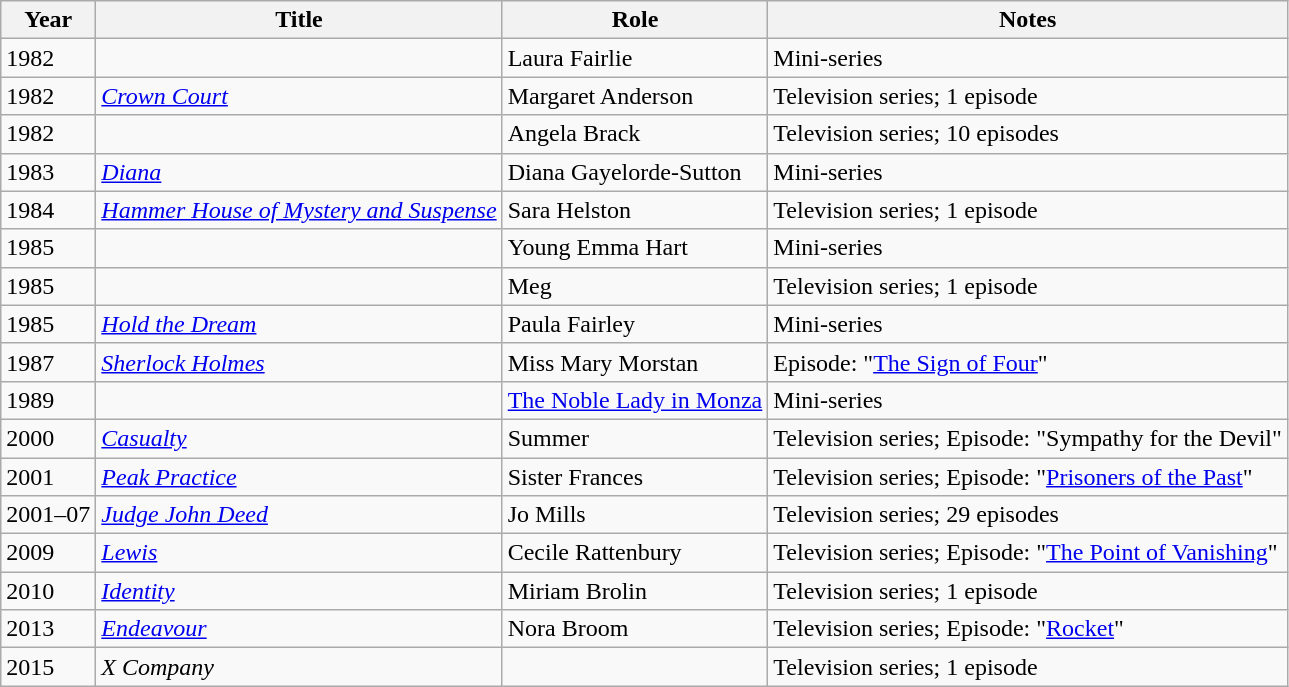<table class="wikitable sortable">
<tr>
<th>Year</th>
<th>Title</th>
<th>Role</th>
<th class="unsortable">Notes</th>
</tr>
<tr>
<td>1982</td>
<td><em></em></td>
<td>Laura Fairlie</td>
<td>Mini-series</td>
</tr>
<tr>
<td>1982</td>
<td><em><a href='#'>Crown Court</a></em></td>
<td>Margaret Anderson</td>
<td>Television series; 1 episode</td>
</tr>
<tr>
<td>1982</td>
<td><em></em></td>
<td>Angela Brack</td>
<td>Television series; 10 episodes</td>
</tr>
<tr>
<td>1983</td>
<td><em><a href='#'>Diana</a></em></td>
<td>Diana Gayelorde-Sutton</td>
<td>Mini-series</td>
</tr>
<tr>
<td>1984</td>
<td><em><a href='#'>Hammer House of Mystery and Suspense</a></em></td>
<td>Sara Helston</td>
<td>Television series; 1 episode</td>
</tr>
<tr>
<td>1985</td>
<td><em></em></td>
<td>Young Emma Hart</td>
<td>Mini-series</td>
</tr>
<tr>
<td>1985</td>
<td><em></em></td>
<td>Meg</td>
<td>Television series; 1 episode</td>
</tr>
<tr>
<td>1985</td>
<td><em><a href='#'>Hold the Dream</a></em></td>
<td>Paula Fairley</td>
<td>Mini-series</td>
</tr>
<tr>
<td>1987</td>
<td><em><a href='#'>Sherlock Holmes</a></em></td>
<td>Miss Mary Morstan</td>
<td>Episode: "<a href='#'>The Sign of Four</a>"</td>
</tr>
<tr>
<td>1989</td>
<td><em></em></td>
<td><a href='#'>The Noble Lady in Monza</a></td>
<td>Mini-series</td>
</tr>
<tr>
<td>2000</td>
<td><em><a href='#'>Casualty</a></em></td>
<td>Summer</td>
<td>Television series; Episode: "Sympathy for the Devil"</td>
</tr>
<tr>
<td>2001</td>
<td><em><a href='#'>Peak Practice</a></em></td>
<td>Sister Frances</td>
<td>Television series; Episode: "<a href='#'>Prisoners of the Past</a>"</td>
</tr>
<tr>
<td>2001–07</td>
<td><em><a href='#'>Judge John Deed</a></em></td>
<td>Jo Mills</td>
<td>Television series; 29 episodes</td>
</tr>
<tr>
<td>2009</td>
<td><em><a href='#'>Lewis</a></em></td>
<td>Cecile Rattenbury</td>
<td>Television series; Episode: "<a href='#'>The Point of Vanishing</a>"</td>
</tr>
<tr>
<td>2010</td>
<td><em><a href='#'>Identity</a></em></td>
<td>Miriam Brolin</td>
<td>Television series; 1 episode</td>
</tr>
<tr>
<td>2013</td>
<td><em><a href='#'>Endeavour</a></em></td>
<td>Nora Broom</td>
<td>Television series; Episode: "<a href='#'>Rocket</a>"</td>
</tr>
<tr>
<td>2015</td>
<td><em>X Company</em></td>
<td></td>
<td>Television series; 1 episode</td>
</tr>
</table>
